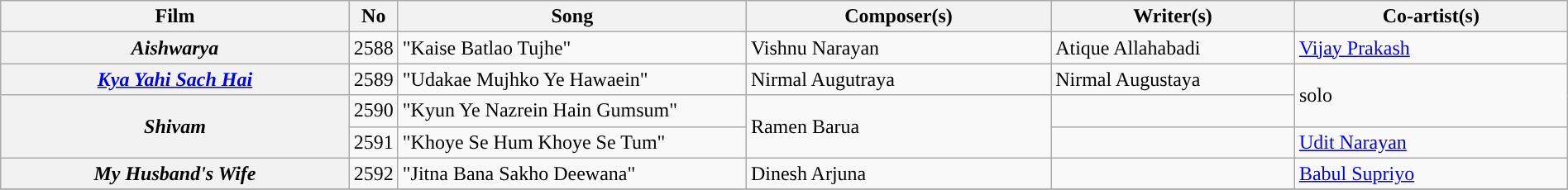<table class="wikitable plainrowheaders" width="100%" textcolor:#000;">
<tr style="background:#b0e0e66;">
<th scope="col" width=23%><strong>Film</strong></th>
<th><strong>No</strong></th>
<th scope="col" width=23%><strong>Song</strong></th>
<th scope="col" width=20%><strong>Composer(s)</strong></th>
<th scope="col" width=16%><strong>Writer(s)</strong></th>
<th scope="col" width=18%><strong>Co-artist(s)</strong></th>
</tr>
<tr>
<th><em>Aishwarya</em></th>
<td>2588</td>
<td>"Kaise Batlao Tujhe"</td>
<td>Vishnu Narayan</td>
<td>Atique Allahabadi</td>
<td><a href='#'>Vijay Prakash</a></td>
</tr>
<tr>
<th><em><a href='#'>Kya Yahi Sach Hai</a></em></th>
<td>2589</td>
<td>"Udakae Mujhko Ye Hawaein"</td>
<td>Nirmal Augutraya</td>
<td>Nirmal Augustaya</td>
<td rowspan="2">solo</td>
</tr>
<tr>
<th rowspan="2"><em>Shivam</em></th>
<td>2590</td>
<td>"Kyun Ye Nazrein Hain Gumsum"</td>
<td rowspan="2">Ramen Barua</td>
<td></td>
</tr>
<tr>
<td>2591</td>
<td>"Khoye Se Hum Khoye Se Tum"</td>
<td></td>
<td><a href='#'>Udit Narayan</a></td>
</tr>
<tr>
<th><em>My Husband's Wife</em></th>
<td>2592</td>
<td>"Jitna Bana Sakho Deewana"</td>
<td>Dinesh Arjuna</td>
<td></td>
<td><a href='#'>Babul Supriyo</a></td>
</tr>
<tr>
</tr>
</table>
